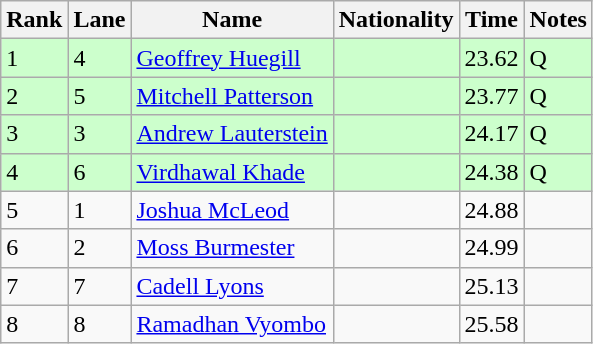<table class="wikitable">
<tr>
<th>Rank</th>
<th>Lane</th>
<th>Name</th>
<th>Nationality</th>
<th>Time</th>
<th>Notes</th>
</tr>
<tr bgcolor=ccffcc>
<td>1</td>
<td>4</td>
<td><a href='#'>Geoffrey Huegill</a></td>
<td></td>
<td>23.62</td>
<td>Q</td>
</tr>
<tr bgcolor=ccffcc>
<td>2</td>
<td>5</td>
<td><a href='#'>Mitchell Patterson</a></td>
<td></td>
<td>23.77</td>
<td>Q</td>
</tr>
<tr bgcolor=ccffcc>
<td>3</td>
<td>3</td>
<td><a href='#'>Andrew Lauterstein</a></td>
<td></td>
<td>24.17</td>
<td>Q</td>
</tr>
<tr bgcolor=ccffcc>
<td>4</td>
<td>6</td>
<td><a href='#'>Virdhawal Khade</a></td>
<td></td>
<td>24.38</td>
<td>Q</td>
</tr>
<tr>
<td>5</td>
<td>1</td>
<td><a href='#'>Joshua McLeod</a></td>
<td></td>
<td>24.88</td>
<td></td>
</tr>
<tr>
<td>6</td>
<td>2</td>
<td><a href='#'>Moss Burmester</a></td>
<td></td>
<td>24.99</td>
<td></td>
</tr>
<tr>
<td>7</td>
<td>7</td>
<td><a href='#'>Cadell Lyons</a></td>
<td></td>
<td>25.13</td>
<td></td>
</tr>
<tr>
<td>8</td>
<td>8</td>
<td><a href='#'>Ramadhan Vyombo</a></td>
<td></td>
<td>25.58</td>
<td></td>
</tr>
</table>
